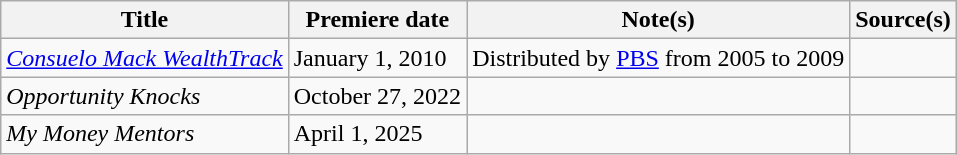<table class="wikitable sortable">
<tr>
<th>Title</th>
<th>Premiere date</th>
<th>Note(s)</th>
<th>Source(s)</th>
</tr>
<tr>
<td><em><a href='#'>Consuelo Mack WealthTrack</a></em></td>
<td>January 1, 2010</td>
<td>Distributed by <a href='#'>PBS</a> from 2005 to 2009</td>
<td></td>
</tr>
<tr>
<td><em>Opportunity Knocks</em></td>
<td>October 27, 2022</td>
<td></td>
<td></td>
</tr>
<tr>
<td><em>My Money Mentors</em></td>
<td>April 1, 2025</td>
<td></td>
<td></td>
</tr>
</table>
